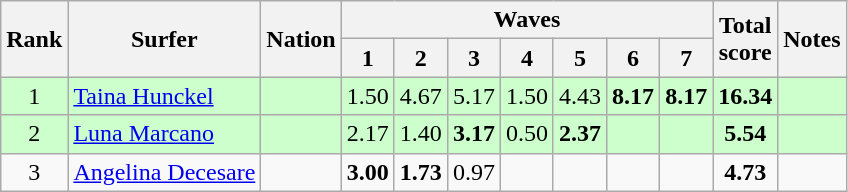<table class="wikitable sortable" style="text-align:center">
<tr>
<th rowspan=2>Rank</th>
<th rowspan=2>Surfer</th>
<th rowspan=2>Nation</th>
<th colspan=7>Waves</th>
<th rowspan=2>Total<br>score</th>
<th rowspan=2>Notes</th>
</tr>
<tr>
<th>1</th>
<th>2</th>
<th>3</th>
<th>4</th>
<th>5</th>
<th>6</th>
<th>7</th>
</tr>
<tr bgcolor=ccffcc>
<td>1</td>
<td align=left><a href='#'>Taina Hunckel</a></td>
<td align=left></td>
<td>1.50</td>
<td>4.67</td>
<td>5.17</td>
<td>1.50</td>
<td>4.43</td>
<td><strong>8.17</strong></td>
<td><strong>8.17</strong></td>
<td><strong>16.34</strong></td>
<td></td>
</tr>
<tr bgcolor=ccffcc>
<td>2</td>
<td align=left><a href='#'>Luna Marcano</a></td>
<td align=left></td>
<td>2.17</td>
<td>1.40</td>
<td><strong>3.17</strong></td>
<td>0.50</td>
<td><strong>2.37</strong></td>
<td></td>
<td></td>
<td><strong>5.54</strong></td>
<td></td>
</tr>
<tr>
<td>3</td>
<td align=left><a href='#'>Angelina Decesare</a></td>
<td align=left></td>
<td><strong>3.00</strong></td>
<td><strong>1.73</strong></td>
<td>0.97</td>
<td></td>
<td></td>
<td></td>
<td></td>
<td><strong>4.73</strong></td>
<td></td>
</tr>
</table>
